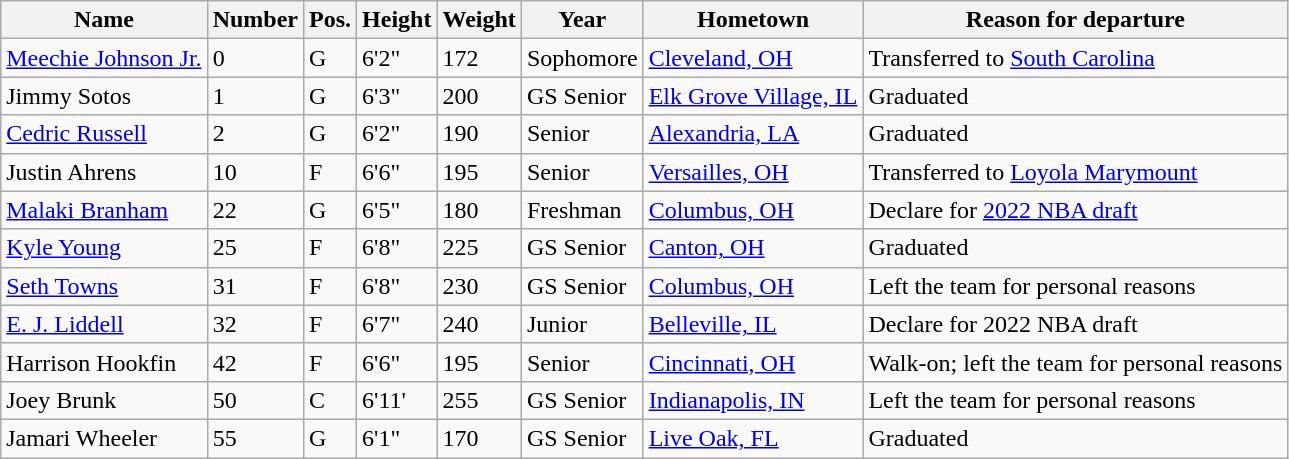<table class="wikitable sortable" border="1">
<tr>
<th>Name</th>
<th>Number</th>
<th>Pos.</th>
<th>Height</th>
<th>Weight</th>
<th>Year</th>
<th>Hometown</th>
<th class="unsortable">Reason for departure</th>
</tr>
<tr>
<td><a href='#'>Meechie Johnson Jr.</a></td>
<td>0</td>
<td>G</td>
<td>6'2"</td>
<td>172</td>
<td>Sophomore</td>
<td><a href='#'>Cleveland, OH</a></td>
<td>Transferred to <a href='#'>South Carolina</a></td>
</tr>
<tr>
<td>Jimmy Sotos</td>
<td>1</td>
<td>G</td>
<td>6'3"</td>
<td>200</td>
<td>GS Senior</td>
<td><a href='#'>Elk Grove Village, IL</a></td>
<td>Graduated</td>
</tr>
<tr>
<td><a href='#'>Cedric Russell</a></td>
<td>2</td>
<td>G</td>
<td>6'2"</td>
<td>190</td>
<td>Senior</td>
<td><a href='#'>Alexandria, LA</a></td>
<td>Graduated</td>
</tr>
<tr>
<td>Justin Ahrens</td>
<td>10</td>
<td>F</td>
<td>6'6"</td>
<td>195</td>
<td>Senior</td>
<td><a href='#'>Versailles, OH</a></td>
<td>Transferred to <a href='#'>Loyola Marymount</a></td>
</tr>
<tr>
<td><a href='#'>Malaki Branham</a></td>
<td>22</td>
<td>G</td>
<td>6'5"</td>
<td>180</td>
<td>Freshman</td>
<td><a href='#'>Columbus, OH</a></td>
<td>Declare for <a href='#'>2022 NBA draft</a></td>
</tr>
<tr>
<td><a href='#'>Kyle Young</a></td>
<td>25</td>
<td>F</td>
<td>6'8"</td>
<td>225</td>
<td>GS Senior</td>
<td><a href='#'>Canton, OH</a></td>
<td>Graduated</td>
</tr>
<tr>
<td><a href='#'>Seth Towns</a></td>
<td>31</td>
<td>F</td>
<td>6'8"</td>
<td>230</td>
<td>GS Senior</td>
<td><a href='#'>Columbus, OH</a></td>
<td>Left the team for personal reasons</td>
</tr>
<tr>
<td><a href='#'>E. J. Liddell</a></td>
<td>32</td>
<td>F</td>
<td>6'7"</td>
<td>240</td>
<td>Junior</td>
<td><a href='#'>Belleville, IL</a></td>
<td>Declare for 2022 NBA draft</td>
</tr>
<tr>
<td>Harrison Hookfin</td>
<td>42</td>
<td>F</td>
<td>6'6"</td>
<td>195</td>
<td>Senior</td>
<td><a href='#'>Cincinnati, OH</a></td>
<td>Walk-on; left the team for personal reasons</td>
</tr>
<tr>
<td>Joey Brunk</td>
<td>50</td>
<td>C</td>
<td>6'11'</td>
<td>255</td>
<td>GS Senior</td>
<td><a href='#'>Indianapolis, IN</a></td>
<td>Left the team for personal reasons</td>
</tr>
<tr>
<td>Jamari Wheeler</td>
<td>55</td>
<td>G</td>
<td>6'1"</td>
<td>170</td>
<td>GS Senior</td>
<td><a href='#'>Live Oak, FL</a></td>
<td>Graduated</td>
</tr>
</table>
